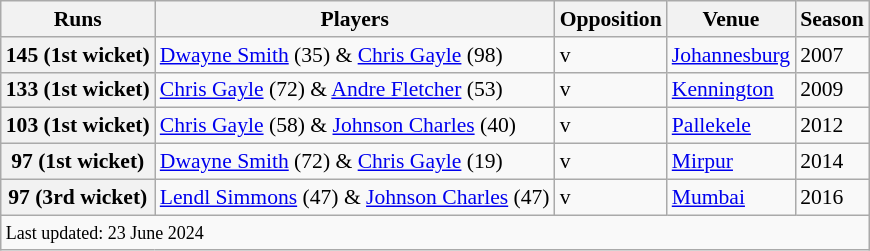<table class="wikitable"style="font-size: 90%">
<tr>
<th scope="col"><strong>Runs</strong></th>
<th scope="col"><strong>Players</strong></th>
<th scope="col"><strong>Opposition</strong></th>
<th scope="col"><strong>Venue</strong></th>
<th scope="col"><strong>Season</strong></th>
</tr>
<tr>
<th>145 (1st wicket)</th>
<td><a href='#'>Dwayne Smith</a> (35) & <a href='#'>Chris Gayle</a> (98)</td>
<td>v </td>
<td><a href='#'>Johannesburg</a></td>
<td>2007</td>
</tr>
<tr>
<th>133 (1st wicket)</th>
<td><a href='#'>Chris Gayle</a> (72) & <a href='#'>Andre Fletcher</a> (53)</td>
<td>v </td>
<td><a href='#'>Kennington</a></td>
<td>2009</td>
</tr>
<tr>
<th>103 (1st wicket)</th>
<td><a href='#'>Chris Gayle</a> (58) & <a href='#'>Johnson Charles</a> (40)</td>
<td>v </td>
<td><a href='#'>Pallekele</a></td>
<td>2012</td>
</tr>
<tr>
<th>97 (1st wicket)</th>
<td><a href='#'>Dwayne Smith</a> (72) & <a href='#'>Chris Gayle</a> (19)</td>
<td>v </td>
<td><a href='#'>Mirpur</a></td>
<td>2014</td>
</tr>
<tr>
<th>97 (3rd wicket)</th>
<td><a href='#'>Lendl Simmons</a> (47) & <a href='#'>Johnson Charles</a> (47)</td>
<td>v </td>
<td><a href='#'>Mumbai</a></td>
<td>2016</td>
</tr>
<tr>
<td colspan="5"><small>Last updated: 23 June 2024</small></td>
</tr>
</table>
